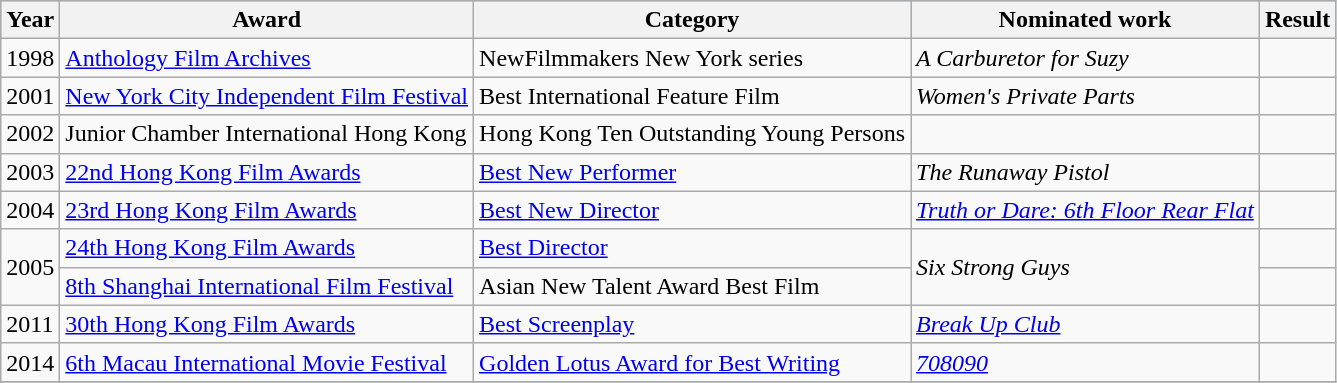<table class="wikitable sortable">
<tr style="background:#b0c4de; text-align:center;">
<th>Year</th>
<th>Award</th>
<th>Category</th>
<th>Nominated work</th>
<th>Result</th>
</tr>
<tr>
<td>1998</td>
<td><a href='#'>Anthology Film Archives</a></td>
<td>NewFilmmakers New York series</td>
<td><em>A Carburetor for Suzy</em></td>
<td></td>
</tr>
<tr>
<td>2001</td>
<td><a href='#'>New York City Independent Film Festival</a></td>
<td>Best International Feature Film</td>
<td><em>Women's Private Parts</em></td>
<td></td>
</tr>
<tr>
<td>2002</td>
<td>Junior Chamber International Hong Kong</td>
<td>Hong Kong Ten Outstanding Young Persons</td>
<td></td>
<td></td>
</tr>
<tr>
<td>2003</td>
<td><a href='#'>22nd Hong Kong Film Awards</a></td>
<td><a href='#'>Best New Performer</a></td>
<td><em>The Runaway Pistol</em></td>
<td></td>
</tr>
<tr>
<td>2004</td>
<td><a href='#'>23rd Hong Kong Film Awards</a></td>
<td><a href='#'>Best New Director</a></td>
<td><em><a href='#'>Truth or Dare: 6th Floor Rear Flat</a></em></td>
<td></td>
</tr>
<tr>
<td rowspan="2">2005</td>
<td><a href='#'>24th Hong Kong Film Awards</a></td>
<td><a href='#'>Best Director</a></td>
<td rowspan="2"><em>Six Strong Guys</em></td>
<td></td>
</tr>
<tr>
<td><a href='#'>8th Shanghai International Film Festival</a></td>
<td>Asian New Talent Award Best Film</td>
<td></td>
</tr>
<tr>
<td>2011</td>
<td><a href='#'>30th Hong Kong Film Awards</a></td>
<td><a href='#'>Best Screenplay</a></td>
<td><em><a href='#'>Break Up Club</a></em></td>
<td></td>
</tr>
<tr>
<td>2014</td>
<td><a href='#'>6th Macau International Movie Festival</a></td>
<td><a href='#'>Golden Lotus Award for Best Writing</a></td>
<td><em><a href='#'>708090</a></em></td>
<td></td>
</tr>
<tr>
</tr>
</table>
